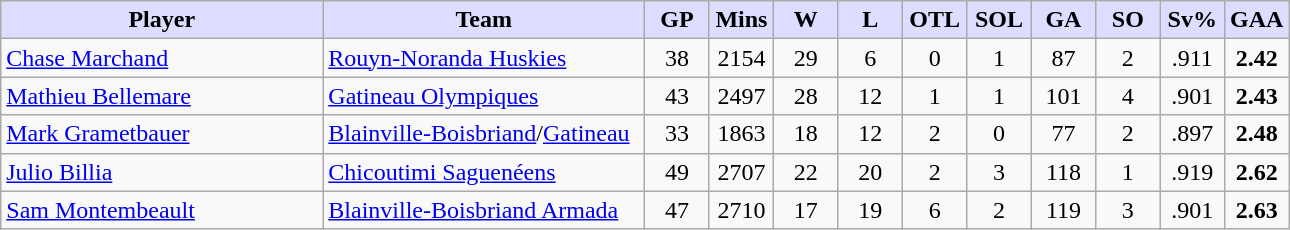<table class="wikitable" style="text-align:center">
<tr>
<th style="background:#ddf; width:25%;">Player</th>
<th style="background:#ddf; width:25%;">Team</th>
<th style="background:#ddf; width:5%;">GP</th>
<th style="background:#ddf; width:5%;">Mins</th>
<th style="background:#ddf; width:5%;">W</th>
<th style="background:#ddf; width:5%;">L</th>
<th style="background:#ddf; width:5%;">OTL</th>
<th style="background:#ddf; width:5%;">SOL</th>
<th style="background:#ddf; width:5%;">GA</th>
<th style="background:#ddf; width:5%;">SO</th>
<th style="background:#ddf; width:5%;">Sv%</th>
<th style="background:#ddf; width:5%;">GAA</th>
</tr>
<tr>
<td align=left><a href='#'>Chase Marchand</a></td>
<td align=left><a href='#'>Rouyn-Noranda Huskies</a></td>
<td>38</td>
<td>2154</td>
<td>29</td>
<td>6</td>
<td>0</td>
<td>1</td>
<td>87</td>
<td>2</td>
<td>.911</td>
<td><strong>2.42</strong></td>
</tr>
<tr>
<td align=left><a href='#'>Mathieu Bellemare</a></td>
<td align=left><a href='#'>Gatineau Olympiques</a></td>
<td>43</td>
<td>2497</td>
<td>28</td>
<td>12</td>
<td>1</td>
<td>1</td>
<td>101</td>
<td>4</td>
<td>.901</td>
<td><strong>2.43</strong></td>
</tr>
<tr>
<td align=left><a href='#'>Mark Grametbauer</a></td>
<td align=left><a href='#'>Blainville-Boisbriand</a>/<a href='#'>Gatineau</a></td>
<td>33</td>
<td>1863</td>
<td>18</td>
<td>12</td>
<td>2</td>
<td>0</td>
<td>77</td>
<td>2</td>
<td>.897</td>
<td><strong>2.48</strong></td>
</tr>
<tr>
<td align=left><a href='#'>Julio Billia</a></td>
<td align=left><a href='#'>Chicoutimi Saguenéens</a></td>
<td>49</td>
<td>2707</td>
<td>22</td>
<td>20</td>
<td>2</td>
<td>3</td>
<td>118</td>
<td>1</td>
<td>.919</td>
<td><strong>2.62</strong></td>
</tr>
<tr>
<td align=left><a href='#'>Sam Montembeault</a></td>
<td align=left><a href='#'>Blainville-Boisbriand Armada</a></td>
<td>47</td>
<td>2710</td>
<td>17</td>
<td>19</td>
<td>6</td>
<td>2</td>
<td>119</td>
<td>3</td>
<td>.901</td>
<td><strong>2.63</strong></td>
</tr>
</table>
